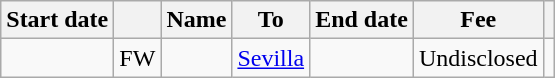<table class="wikitable">
<tr>
<th>Start date</th>
<th></th>
<th>Name</th>
<th>To</th>
<th>End date</th>
<th>Fee</th>
<th></th>
</tr>
<tr>
<td align=center></td>
<td align=center>FW</td>
<td></td>
<td> <a href='#'>Sevilla</a></td>
<td align=center></td>
<td>Undisclosed</td>
<td></td>
</tr>
</table>
